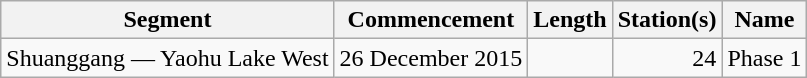<table class="wikitable" style="border-collapse: collapse; text-align: right;">
<tr>
<th>Segment</th>
<th>Commencement</th>
<th>Length</th>
<th>Station(s)</th>
<th>Name</th>
</tr>
<tr>
<td style="text-align: left;">Shuanggang — Yaohu Lake West</td>
<td>26 December 2015</td>
<td></td>
<td>24</td>
<td style="text-align: left;">Phase 1</td>
</tr>
</table>
